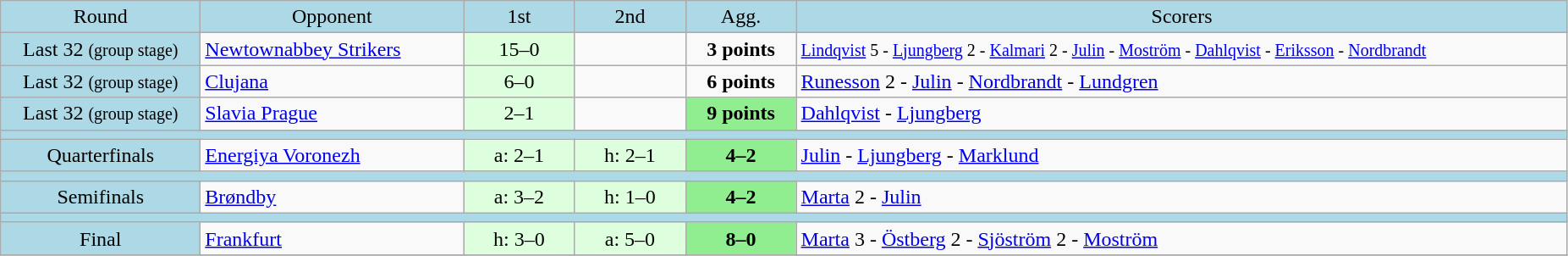<table class="wikitable" style="text-align:center">
<tr bgcolor=lightblue>
<td width=150px>Round</td>
<td width=200px>Opponent</td>
<td width=80px>1st</td>
<td width=80px>2nd</td>
<td width=80px>Agg.</td>
<td width=600px>Scorers</td>
</tr>
<tr>
<td bgcolor=lightblue>Last 32 <small>(group stage)</small></td>
<td align=left> <a href='#'>Newtownabbey Strikers</a></td>
<td bgcolor="#ddffdd">15–0</td>
<td></td>
<td><strong>3 points</strong></td>
<td align=left><small><a href='#'>Lindqvist</a> 5 - <a href='#'>Ljungberg</a> 2 - <a href='#'>Kalmari</a> 2 - <a href='#'>Julin</a> - <a href='#'>Moström</a> - <a href='#'>Dahlqvist</a> - <a href='#'>Eriksson</a> - <a href='#'>Nordbrandt</a></small></td>
</tr>
<tr>
<td bgcolor=lightblue>Last 32 <small>(group stage)</small></td>
<td align=left> <a href='#'>Clujana</a></td>
<td bgcolor="#ddffdd">6–0</td>
<td></td>
<td><strong>6 points</strong></td>
<td align=left><a href='#'>Runesson</a> 2 - <a href='#'>Julin</a> - <a href='#'>Nordbrandt</a> - <a href='#'>Lundgren</a></td>
</tr>
<tr>
<td bgcolor=lightblue>Last 32 <small>(group stage)</small></td>
<td align=left> <a href='#'>Slavia Prague</a></td>
<td bgcolor="#ddffdd">2–1</td>
<td></td>
<td bgcolor=lightgreen><strong>9 points</strong></td>
<td align=left><a href='#'>Dahlqvist</a> - <a href='#'>Ljungberg</a></td>
</tr>
<tr bgcolor=lightblue>
<td colspan=6></td>
</tr>
<tr>
<td bgcolor=lightblue>Quarterfinals</td>
<td align=left> <a href='#'>Energiya Voronezh</a></td>
<td bgcolor="#ddffdd">a: 2–1</td>
<td bgcolor="#ddffdd">h: 2–1</td>
<td bgcolor=lightgreen><strong>4–2</strong></td>
<td align=left><a href='#'>Julin</a> - <a href='#'>Ljungberg</a> - <a href='#'>Marklund</a></td>
</tr>
<tr bgcolor=lightblue>
<td colspan=6></td>
</tr>
<tr>
<td bgcolor=lightblue>Semifinals</td>
<td align=left> <a href='#'>Brøndby</a></td>
<td bgcolor="#ddffdd">a: 3–2</td>
<td bgcolor="#ddffdd">h: 1–0</td>
<td bgcolor=lightgreen><strong>4–2</strong></td>
<td align=left><a href='#'>Marta</a> 2 - <a href='#'>Julin</a></td>
</tr>
<tr bgcolor=lightblue>
<td colspan=6></td>
</tr>
<tr>
<td bgcolor=lightblue>Final</td>
<td align=left> <a href='#'>Frankfurt</a></td>
<td bgcolor="#ddffdd">h: 3–0</td>
<td bgcolor="#ddffdd">a: 5–0</td>
<td bgcolor=lightgreen><strong>8–0</strong></td>
<td align=left><a href='#'>Marta</a> 3 - <a href='#'>Östberg</a> 2 - <a href='#'>Sjöström</a> 2 - <a href='#'>Moström</a></td>
</tr>
<tr>
</tr>
</table>
